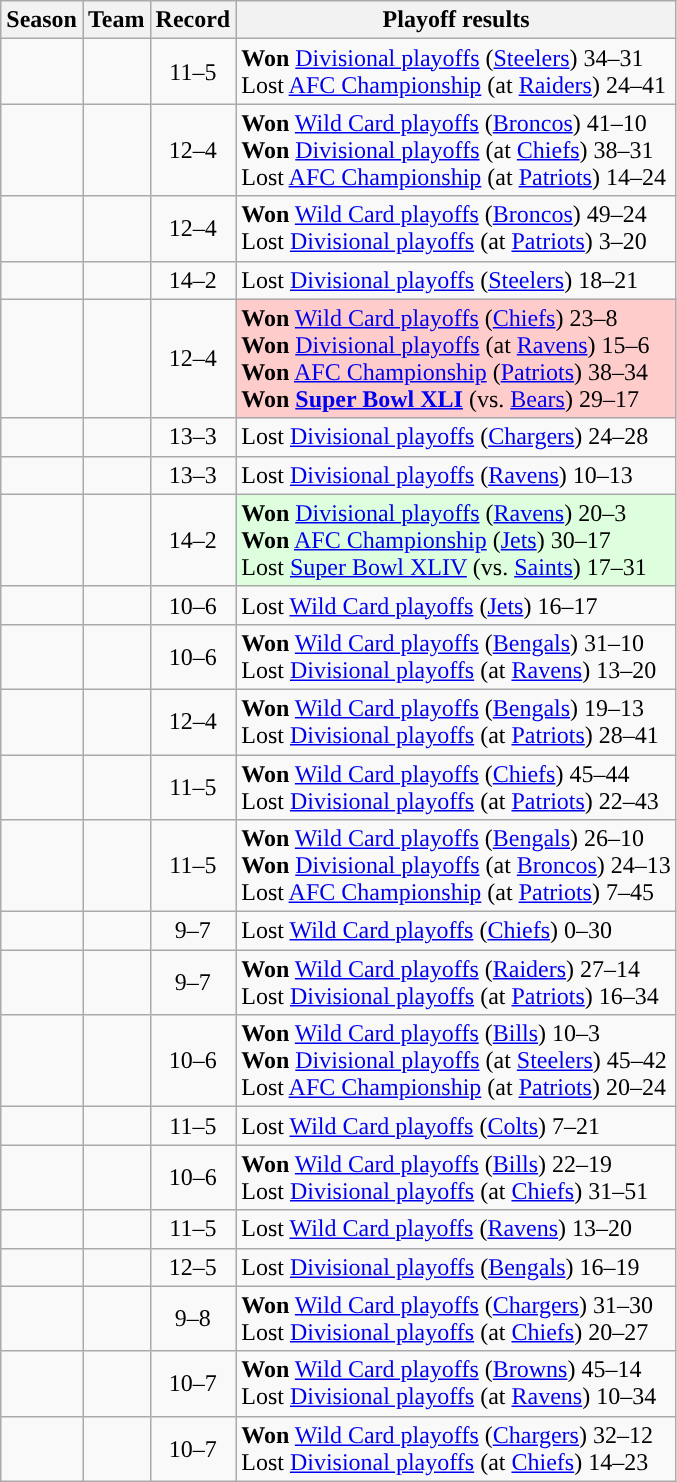<table class="wikitable">
<tr>
<th>Season</th>
<th>Team</th>
<th>Record</th>
<th>Playoff results</th>
</tr>
<tr>
<td></td>
<td><strong><a href='#'></a></strong></td>
<td align="center">11–5</td>
<td><strong>Won</strong> <a href='#'>Divisional playoffs</a> (<a href='#'>Steelers</a>) 34–31 <br>Lost <a href='#'>AFC Championship</a> (at <a href='#'>Raiders</a>) 24–41</td>
</tr>
<tr>
<td></td>
<td><strong><a href='#'></a></strong></td>
<td align="center">12–4</td>
<td><strong>Won</strong> <a href='#'>Wild Card playoffs</a> (<a href='#'>Broncos</a>) 41–10<br><strong>Won </strong><a href='#'>Divisional playoffs</a> (at <a href='#'>Chiefs</a>) 38–31<br>Lost <a href='#'>AFC Championship</a> (at <a href='#'>Patriots</a>) 14–24</td>
</tr>
<tr>
<td></td>
<td><strong><a href='#'></a></strong></td>
<td align="center">12–4</td>
<td><strong>Won</strong> <a href='#'>Wild Card playoffs</a> (<a href='#'>Broncos</a>) 49–24<br>Lost <a href='#'>Divisional playoffs</a> (at <a href='#'>Patriots</a>) 3–20</td>
</tr>
<tr>
<td></td>
<td><strong><a href='#'></a></strong></td>
<td align="center">14–2</td>
<td>Lost <a href='#'>Divisional playoffs</a> (<a href='#'>Steelers</a>) 18–21</td>
</tr>
<tr>
<td></td>
<td><strong><a href='#'></a></strong></td>
<td align="center">12–4</td>
<td bgcolor="#FFCCCC"><strong>Won</strong> <a href='#'>Wild Card playoffs</a> (<a href='#'>Chiefs</a>) 23–8<br><strong>Won</strong> <a href='#'>Divisional playoffs</a> (at <a href='#'>Ravens</a>) 15–6<br><strong>Won</strong> <a href='#'>AFC Championship</a> (<a href='#'>Patriots</a>) 38–34<br><strong>Won <a href='#'>Super Bowl XLI</a></strong> (vs. <a href='#'>Bears</a>) 29–17</td>
</tr>
<tr>
<td></td>
<td><strong><a href='#'></a></strong></td>
<td align="center">13–3</td>
<td>Lost <a href='#'>Divisional playoffs</a> (<a href='#'>Chargers</a>) 24–28</td>
</tr>
<tr>
<td></td>
<td><strong><a href='#'></a></strong></td>
<td align="center">13–3</td>
<td>Lost <a href='#'>Divisional playoffs</a> (<a href='#'>Ravens</a>) 10–13</td>
</tr>
<tr>
<td></td>
<td><strong><a href='#'></a></strong></td>
<td align="center">14–2</td>
<td style="background: #DDFFDD;"><strong>Won</strong> <a href='#'>Divisional playoffs</a> (<a href='#'>Ravens</a>) 20–3<br><strong>Won</strong> <a href='#'>AFC Championship</a> (<a href='#'>Jets</a>) 30–17<br>Lost <a href='#'>Super Bowl XLIV</a> (vs. <a href='#'>Saints</a>) 17–31</td>
</tr>
<tr>
<td></td>
<td><strong><a href='#'></a></strong></td>
<td align="center">10–6</td>
<td>Lost <a href='#'>Wild Card playoffs</a> (<a href='#'>Jets</a>) 16–17</td>
</tr>
<tr>
<td></td>
<td><strong><a href='#'></a></strong></td>
<td align="center">10–6</td>
<td><strong>Won</strong> <a href='#'>Wild Card playoffs</a> (<a href='#'>Bengals</a>) 31–10<br>Lost <a href='#'>Divisional playoffs</a> (at <a href='#'>Ravens</a>) 13–20</td>
</tr>
<tr>
<td></td>
<td><strong><a href='#'></a></strong></td>
<td align="center">12–4</td>
<td><strong>Won</strong> <a href='#'>Wild Card playoffs</a> (<a href='#'>Bengals</a>) 19–13<br>Lost <a href='#'>Divisional playoffs</a> (at <a href='#'>Patriots</a>) 28–41</td>
</tr>
<tr>
<td></td>
<td><strong><a href='#'></a></strong></td>
<td align="center">11–5</td>
<td><strong>Won</strong> <a href='#'>Wild Card playoffs</a> (<a href='#'>Chiefs</a>) 45–44<br>Lost <a href='#'>Divisional playoffs</a> (at <a href='#'>Patriots</a>) 22–43</td>
</tr>
<tr>
<td></td>
<td><strong><a href='#'></a></strong></td>
<td align="center">11–5</td>
<td><strong>Won</strong> <a href='#'>Wild Card playoffs</a> (<a href='#'>Bengals</a>) 26–10<br><strong>Won</strong> <a href='#'>Divisional playoffs</a> (at <a href='#'>Broncos</a>) 24–13<br>Lost <a href='#'>AFC Championship</a> (at <a href='#'>Patriots</a>) 7–45</td>
</tr>
<tr>
<td></td>
<td><strong><a href='#'></a></strong></td>
<td align="center">9–7</td>
<td>Lost <a href='#'>Wild Card playoffs</a> (<a href='#'>Chiefs</a>) 0–30</td>
</tr>
<tr>
<td></td>
<td><strong><a href='#'></a></strong></td>
<td align="center">9–7</td>
<td><strong>Won</strong> <a href='#'>Wild Card playoffs</a> (<a href='#'>Raiders</a>) 27–14<br>Lost <a href='#'>Divisional playoffs</a> (at <a href='#'>Patriots</a>) 16–34</td>
</tr>
<tr>
<td></td>
<td><strong><a href='#'></a></strong></td>
<td align="center">10–6</td>
<td><strong>Won</strong> <a href='#'>Wild Card playoffs</a> (<a href='#'>Bills</a>) 10–3<br><strong>Won</strong> <a href='#'>Divisional playoffs</a> (at <a href='#'>Steelers</a>) 45–42<br>Lost <a href='#'>AFC Championship</a> (at <a href='#'>Patriots</a>) 20–24</td>
</tr>
<tr>
<td></td>
<td><strong><a href='#'></a></strong></td>
<td align="center">11–5</td>
<td>Lost <a href='#'>Wild Card playoffs</a> (<a href='#'>Colts</a>) 7–21</td>
</tr>
<tr>
<td></td>
<td><strong><a href='#'></a></strong></td>
<td align="center">10–6</td>
<td><strong>Won</strong> <a href='#'>Wild Card playoffs</a> (<a href='#'>Bills</a>) 22–19  <br> Lost <a href='#'>Divisional playoffs</a> (at <a href='#'>Chiefs</a>) 31–51</td>
</tr>
<tr>
<td></td>
<td><strong><a href='#'></a></strong></td>
<td align="center">11–5</td>
<td>Lost <a href='#'>Wild Card playoffs</a> (<a href='#'>Ravens</a>) 13–20</td>
</tr>
<tr>
<td></td>
<td><strong><a href='#'></a></strong></td>
<td align="center">12–5</td>
<td>Lost <a href='#'>Divisional playoffs</a> (<a href='#'>Bengals</a>) 16–19</td>
</tr>
<tr>
<td></td>
<td><strong><a href='#'></a></strong></td>
<td align="center">9–8</td>
<td><strong>Won</strong> <a href='#'>Wild Card playoffs</a> (<a href='#'>Chargers</a>) 31–30 <br> Lost <a href='#'>Divisional playoffs</a> (at <a href='#'>Chiefs</a>) 20–27</td>
</tr>
<tr>
<td></td>
<td><strong><a href='#'></a></strong></td>
<td align="center">10–7</td>
<td><strong>Won</strong> <a href='#'>Wild Card playoffs</a> (<a href='#'>Browns</a>) 45–14 <br> Lost <a href='#'>Divisional playoffs</a> (at <a href='#'>Ravens</a>) 10–34</td>
</tr>
<tr>
<td></td>
<td><strong><a href='#'></a></strong></td>
<td align="center">10–7</td>
<td><strong>Won</strong> <a href='#'>Wild Card playoffs</a> (<a href='#'>Chargers</a>) 32–12 <br> Lost <a href='#'>Divisional playoffs</a> (at <a href='#'>Chiefs</a>) 14–23</td>
</tr>
</table>
